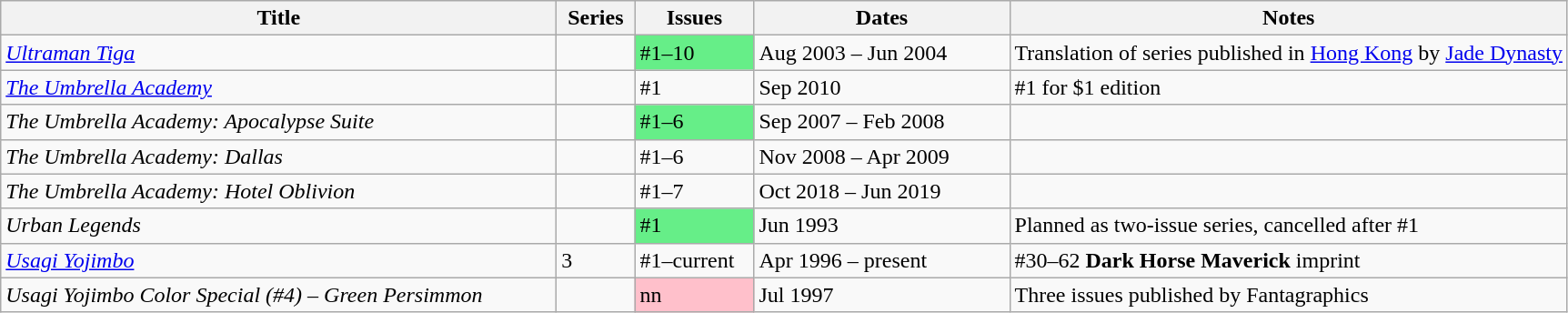<table class="wikitable">
<tr>
<th scope="col" style="width: 400px;">Title</th>
<th scope="col" style="width: 50px;">Series</th>
<th scope="col" style="width: 80px;">Issues</th>
<th scope="col" style="width: 180px;">Dates</th>
<th>Notes</th>
</tr>
<tr>
<td><em><a href='#'>Ultraman Tiga</a></em></td>
<td></td>
<td style="background:#66EE88;">#1–10</td>
<td>Aug 2003 – Jun 2004</td>
<td>Translation of series published in <a href='#'>Hong Kong</a> by <a href='#'>Jade Dynasty</a></td>
</tr>
<tr>
<td><em><a href='#'>The Umbrella Academy</a></em></td>
<td></td>
<td>#1</td>
<td>Sep 2010</td>
<td>#1 for $1 edition</td>
</tr>
<tr>
<td><em>The Umbrella Academy: Apocalypse Suite</em></td>
<td></td>
<td style="background:#66EE88;">#1–6</td>
<td>Sep 2007 – Feb 2008</td>
<td></td>
</tr>
<tr>
<td><em>The Umbrella Academy: Dallas</em></td>
<td></td>
<td>#1–6</td>
<td>Nov 2008 – Apr 2009</td>
<td></td>
</tr>
<tr>
<td><em>The Umbrella Academy: Hotel Oblivion</em></td>
<td></td>
<td>#1–7</td>
<td>Oct 2018 – Jun 2019</td>
<td></td>
</tr>
<tr>
<td><em>Urban Legends</em></td>
<td></td>
<td style="background:#66EE88;">#1</td>
<td>Jun 1993</td>
<td>Planned as two-issue series, cancelled after #1</td>
</tr>
<tr>
<td><em><a href='#'>Usagi Yojimbo</a></em></td>
<td>3</td>
<td>#1–current</td>
<td>Apr 1996 – present</td>
<td>#30–62 <strong>Dark Horse Maverick</strong> imprint</td>
</tr>
<tr>
<td><em>Usagi Yojimbo Color Special (#4) – Green Persimmon</em></td>
<td></td>
<td style="background:#FFC0CB;">nn</td>
<td>Jul 1997</td>
<td>Three issues published by Fantagraphics</td>
</tr>
</table>
